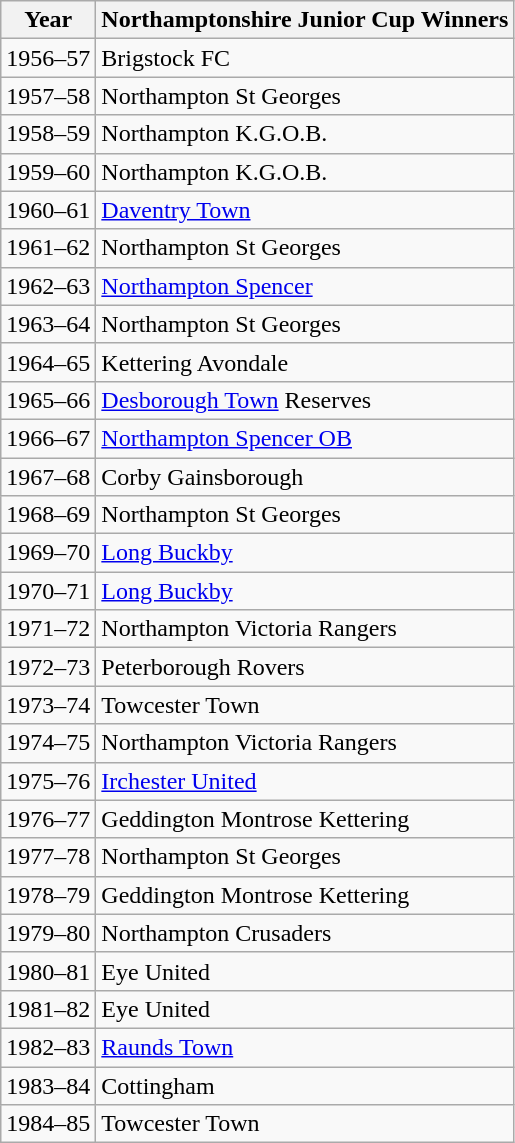<table class="wikitable" style="float:left; margin-right:1em">
<tr>
<th>Year</th>
<th>Northamptonshire Junior Cup Winners</th>
</tr>
<tr>
<td>1956–57</td>
<td>Brigstock FC</td>
</tr>
<tr>
<td>1957–58</td>
<td>Northampton St Georges</td>
</tr>
<tr>
<td>1958–59</td>
<td>Northampton K.G.O.B.</td>
</tr>
<tr>
<td>1959–60</td>
<td>Northampton K.G.O.B.</td>
</tr>
<tr>
<td>1960–61</td>
<td><a href='#'>Daventry Town</a></td>
</tr>
<tr>
<td>1961–62</td>
<td>Northampton St Georges</td>
</tr>
<tr>
<td>1962–63</td>
<td><a href='#'>Northampton Spencer</a></td>
</tr>
<tr>
<td>1963–64</td>
<td>Northampton St Georges</td>
</tr>
<tr>
<td>1964–65</td>
<td>Kettering Avondale</td>
</tr>
<tr>
<td>1965–66</td>
<td><a href='#'>Desborough Town</a> Reserves</td>
</tr>
<tr>
<td>1966–67</td>
<td><a href='#'>Northampton Spencer OB</a></td>
</tr>
<tr>
<td>1967–68</td>
<td>Corby Gainsborough</td>
</tr>
<tr>
<td>1968–69</td>
<td>Northampton St Georges</td>
</tr>
<tr>
<td>1969–70</td>
<td><a href='#'>Long Buckby</a></td>
</tr>
<tr>
<td>1970–71</td>
<td><a href='#'>Long Buckby</a></td>
</tr>
<tr>
<td>1971–72</td>
<td>Northampton Victoria Rangers</td>
</tr>
<tr>
<td>1972–73</td>
<td>Peterborough Rovers</td>
</tr>
<tr>
<td>1973–74</td>
<td>Towcester Town</td>
</tr>
<tr>
<td>1974–75</td>
<td>Northampton Victoria Rangers</td>
</tr>
<tr>
<td>1975–76</td>
<td><a href='#'>Irchester United</a></td>
</tr>
<tr>
<td>1976–77</td>
<td>Geddington Montrose Kettering</td>
</tr>
<tr>
<td>1977–78</td>
<td>Northampton St Georges</td>
</tr>
<tr>
<td>1978–79</td>
<td>Geddington Montrose Kettering</td>
</tr>
<tr>
<td>1979–80</td>
<td>Northampton Crusaders</td>
</tr>
<tr>
<td>1980–81</td>
<td>Eye United</td>
</tr>
<tr>
<td>1981–82</td>
<td>Eye United</td>
</tr>
<tr>
<td>1982–83</td>
<td><a href='#'>Raunds Town</a></td>
</tr>
<tr>
<td>1983–84</td>
<td>Cottingham</td>
</tr>
<tr>
<td>1984–85</td>
<td>Towcester Town</td>
</tr>
</table>
